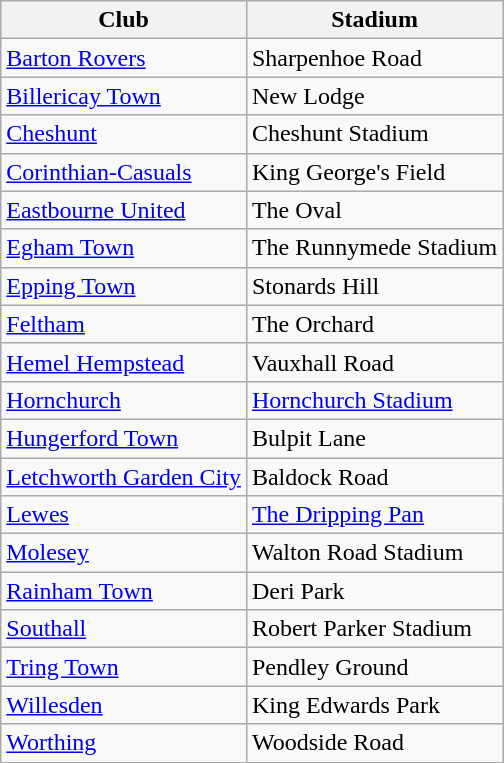<table class="wikitable sortable">
<tr>
<th>Club</th>
<th>Stadium</th>
</tr>
<tr>
<td><a href='#'>Barton Rovers</a></td>
<td>Sharpenhoe Road</td>
</tr>
<tr>
<td><a href='#'>Billericay Town</a></td>
<td>New Lodge</td>
</tr>
<tr>
<td><a href='#'>Cheshunt</a></td>
<td>Cheshunt Stadium</td>
</tr>
<tr>
<td><a href='#'>Corinthian-Casuals</a></td>
<td>King George's Field</td>
</tr>
<tr>
<td><a href='#'>Eastbourne United</a></td>
<td>The Oval</td>
</tr>
<tr>
<td><a href='#'>Egham Town</a></td>
<td>The Runnymede Stadium</td>
</tr>
<tr>
<td><a href='#'>Epping Town</a></td>
<td>Stonards Hill</td>
</tr>
<tr>
<td><a href='#'>Feltham</a></td>
<td>The Orchard</td>
</tr>
<tr>
<td><a href='#'>Hemel Hempstead</a></td>
<td>Vauxhall Road</td>
</tr>
<tr>
<td><a href='#'>Hornchurch</a></td>
<td><a href='#'>Hornchurch Stadium</a></td>
</tr>
<tr>
<td><a href='#'>Hungerford Town</a></td>
<td>Bulpit Lane</td>
</tr>
<tr>
<td><a href='#'>Letchworth Garden City</a></td>
<td>Baldock Road</td>
</tr>
<tr>
<td><a href='#'>Lewes</a></td>
<td><a href='#'>The Dripping Pan</a></td>
</tr>
<tr>
<td><a href='#'>Molesey</a></td>
<td>Walton Road Stadium</td>
</tr>
<tr>
<td><a href='#'>Rainham Town</a></td>
<td>Deri Park</td>
</tr>
<tr>
<td><a href='#'>Southall</a></td>
<td>Robert Parker Stadium</td>
</tr>
<tr>
<td><a href='#'>Tring Town</a></td>
<td>Pendley Ground</td>
</tr>
<tr>
<td><a href='#'>Willesden</a></td>
<td>King Edwards Park</td>
</tr>
<tr>
<td><a href='#'>Worthing</a></td>
<td>Woodside Road</td>
</tr>
</table>
